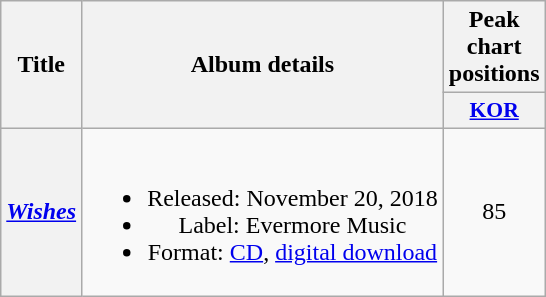<table class="wikitable plainrowheaders" style="text-align:center;">
<tr>
<th scope="col" rowspan="2">Title</th>
<th scope="col" rowspan="2">Album details</th>
<th scope="col">Peak chart positions</th>
</tr>
<tr>
<th scope="col" style="width:2.2em;font-size:90%;"><a href='#'>KOR</a><br></th>
</tr>
<tr>
<th scope="row"><em><a href='#'>Wishes</a></em></th>
<td><br><ul><li>Released: November 20, 2018</li><li>Label: Evermore Music</li><li>Format: <a href='#'>CD</a>, <a href='#'>digital download</a></li></ul></td>
<td>85</td>
</tr>
</table>
